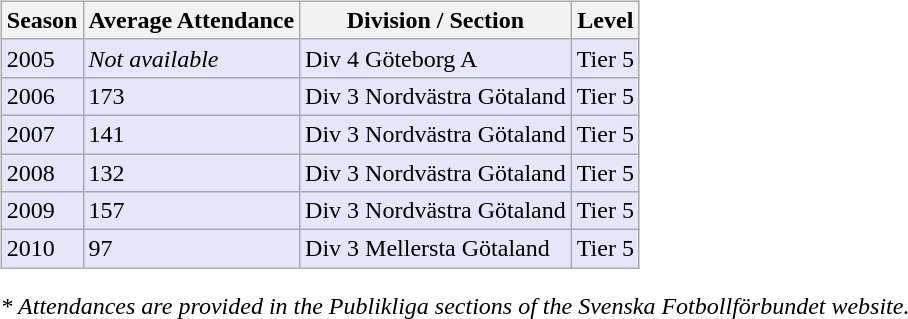<table>
<tr>
<td valign="top" width=0%><br><table class="wikitable">
<tr style="background:#f0f6fa;">
<th><strong>Season</strong></th>
<th><strong>Average Attendance</strong></th>
<th><strong>Division / Section</strong></th>
<th><strong>Level</strong></th>
</tr>
<tr>
<td style="background:#E6E6FA;">2005</td>
<td style="background:#E6E6FA;"><em>Not available</em></td>
<td style="background:#E6E6FA;">Div 4 Göteborg A</td>
<td style="background:#E6E6FA;">Tier 5</td>
</tr>
<tr>
<td style="background:#E6E6FA;">2006</td>
<td style="background:#E6E6FA;">173</td>
<td style="background:#E6E6FA;">Div 3 Nordvästra Götaland</td>
<td style="background:#E6E6FA;">Tier 5</td>
</tr>
<tr>
<td style="background:#E6E6FA;">2007</td>
<td style="background:#E6E6FA;">141</td>
<td style="background:#E6E6FA;">Div 3 Nordvästra Götaland</td>
<td style="background:#E6E6FA;">Tier 5</td>
</tr>
<tr>
<td style="background:#E6E6FA;">2008</td>
<td style="background:#E6E6FA;">132</td>
<td style="background:#E6E6FA;">Div 3 Nordvästra Götaland</td>
<td style="background:#E6E6FA;">Tier 5</td>
</tr>
<tr>
<td style="background:#E6E6FA;">2009</td>
<td style="background:#E6E6FA;">157</td>
<td style="background:#E6E6FA;">Div 3 Nordvästra Götaland</td>
<td style="background:#E6E6FA;">Tier 5</td>
</tr>
<tr>
<td style="background:#E6E6FA;">2010</td>
<td style="background:#E6E6FA;">97</td>
<td style="background:#E6E6FA;">Div 3 Mellersta Götaland</td>
<td style="background:#E6E6FA;">Tier 5</td>
</tr>
</table>
<em>* Attendances are provided in the Publikliga sections of the Svenska Fotbollförbundet website.</em> </td>
</tr>
</table>
